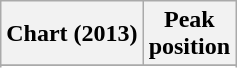<table class="wikitable sortable">
<tr>
<th>Chart (2013)</th>
<th>Peak<br>position</th>
</tr>
<tr>
</tr>
<tr>
</tr>
<tr>
</tr>
</table>
